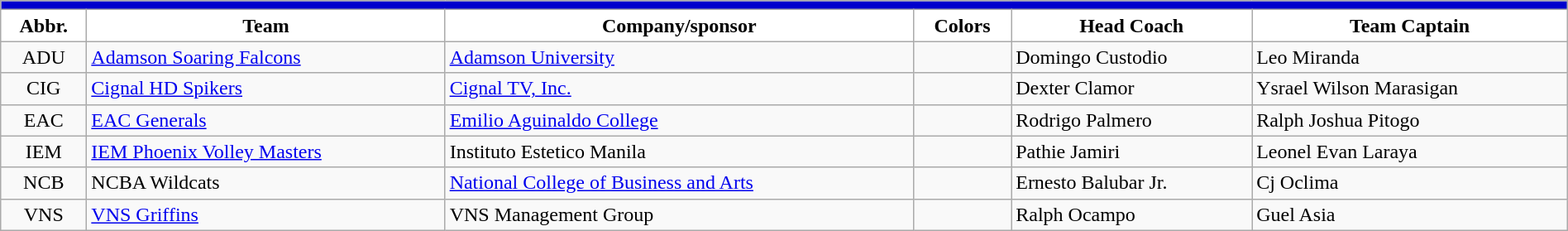<table class="wikitable" style="width:100%; text-align:left">
<tr>
<th style=background:#0000CD colspan=6><span></span></th>
</tr>
<tr>
<th style="background:white">Abbr.</th>
<th style="background:white">Team</th>
<th style="background:white">Company/sponsor</th>
<th style="background:white">Colors</th>
<th style="background:white">Head Coach</th>
<th style="background:white">Team Captain</th>
</tr>
<tr>
<td style="text-align:center;">ADU</td>
<td><a href='#'>Adamson Soaring Falcons</a></td>
<td><a href='#'>Adamson University</a></td>
<td style="text-align:center;"> </td>
<td>Domingo Custodio</td>
<td>Leo Miranda</td>
</tr>
<tr>
<td style="text-align:center;">CIG</td>
<td><a href='#'>Cignal HD Spikers</a></td>
<td><a href='#'>Cignal TV, Inc.</a></td>
<td style="text-align:center;"> </td>
<td>Dexter Clamor</td>
<td>Ysrael Wilson Marasigan</td>
</tr>
<tr>
<td style="text-align:center;">EAC</td>
<td><a href='#'>EAC Generals</a></td>
<td><a href='#'>Emilio Aguinaldo College</a></td>
<td style="text-align:center;"> </td>
<td>Rodrigo Palmero</td>
<td>Ralph Joshua Pitogo</td>
</tr>
<tr>
<td style="text-align:center;">IEM</td>
<td><a href='#'>IEM Phoenix Volley Masters</a></td>
<td>Instituto Estetico Manila</td>
<td style="text-align:center;"> </td>
<td>Pathie Jamiri</td>
<td>Leonel Evan Laraya</td>
</tr>
<tr>
<td style="text-align:center;">NCB</td>
<td>NCBA Wildcats</td>
<td><a href='#'>National College of Business and Arts</a></td>
<td style="text-align:center;"> </td>
<td>Ernesto Balubar Jr.</td>
<td>Cj Oclima</td>
</tr>
<tr>
<td style="text-align:center;">VNS</td>
<td><a href='#'>VNS Griffins</a></td>
<td>VNS Management Group</td>
<td style="text-align:center;">  </td>
<td>Ralph Ocampo</td>
<td>Guel Asia</td>
</tr>
</table>
